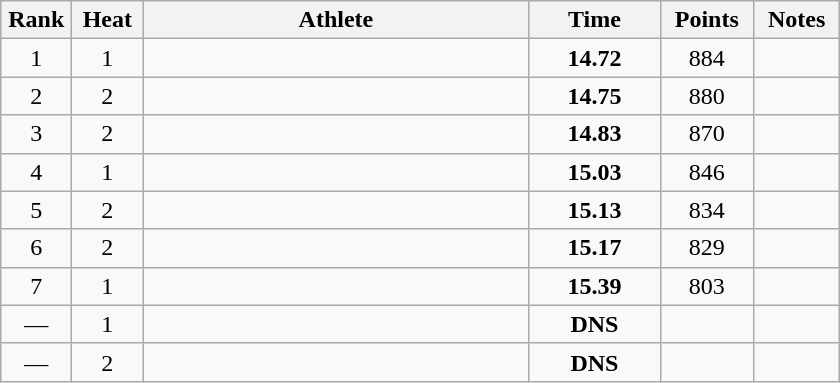<table class="wikitable" style="text-align:center">
<tr>
<th width=40>Rank</th>
<th width=40>Heat</th>
<th width=250>Athlete</th>
<th width=80>Time</th>
<th width=55>Points</th>
<th width=50>Notes</th>
</tr>
<tr>
<td>1</td>
<td>1</td>
<td align="left"></td>
<td><strong>14.72</strong></td>
<td>884</td>
<td></td>
</tr>
<tr>
<td>2</td>
<td>2</td>
<td align="left"></td>
<td><strong>14.75</strong></td>
<td>880</td>
<td></td>
</tr>
<tr>
<td>3</td>
<td>2</td>
<td align="left"></td>
<td><strong>14.83</strong></td>
<td>870</td>
<td></td>
</tr>
<tr>
<td>4</td>
<td>1</td>
<td align="left"></td>
<td><strong>15.03</strong></td>
<td>846</td>
<td></td>
</tr>
<tr>
<td>5</td>
<td>2</td>
<td align="left"></td>
<td><strong>15.13</strong></td>
<td>834</td>
<td></td>
</tr>
<tr>
<td>6</td>
<td>2</td>
<td align="left"></td>
<td><strong>15.17</strong></td>
<td>829</td>
<td></td>
</tr>
<tr>
<td>7</td>
<td>1</td>
<td align="left"></td>
<td><strong>15.39</strong></td>
<td>803</td>
<td></td>
</tr>
<tr>
<td>—</td>
<td>1</td>
<td align="left"></td>
<td><strong>DNS </strong></td>
<td></td>
<td></td>
</tr>
<tr>
<td>—</td>
<td>2</td>
<td align="left"></td>
<td><strong>DNS </strong></td>
<td></td>
<td></td>
</tr>
</table>
